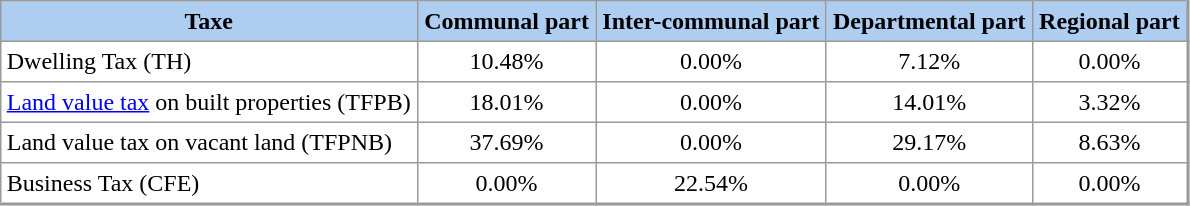<table align="center" rules="all" cellspacing="0" cellpadding="4" style="border: 1px solid #999; border-right: 2px solid #999; border-bottom:2px solid #999; background: #FFFFFF">
<tr style="background: #adcdf1">
<th>Taxe</th>
<th>Communal part</th>
<th>Inter-communal part</th>
<th>Departmental part</th>
<th>Regional part</th>
</tr>
<tr>
<td>Dwelling Tax (TH)</td>
<td align=center>10.48%</td>
<td align=center>0.00%</td>
<td align=center>7.12%</td>
<td align=center>0.00%</td>
</tr>
<tr>
<td><a href='#'>Land value tax</a> on built properties (TFPB)</td>
<td align=center>18.01%</td>
<td align=center>0.00%</td>
<td align=center>14.01%</td>
<td align=center>3.32%</td>
</tr>
<tr>
<td>Land value tax on vacant land (TFPNB)</td>
<td align=center>37.69%</td>
<td align=center>0.00%</td>
<td align=center>29.17%</td>
<td align=center>8.63%</td>
</tr>
<tr>
<td>Business Tax (CFE)</td>
<td align=center>0.00%</td>
<td align=center>22.54%</td>
<td align=center>0.00%</td>
<td align=center>0.00%</td>
</tr>
</table>
